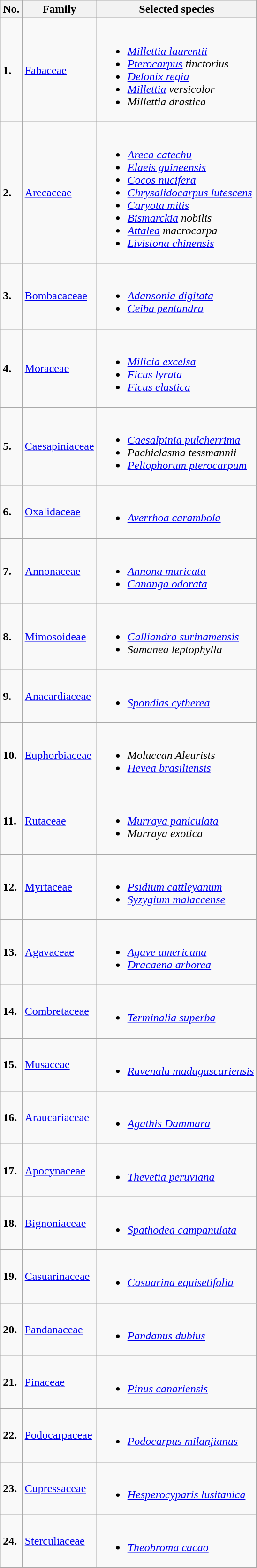<table class="wikitable">
<tr>
<th>No.</th>
<th>Family</th>
<th>Selected species</th>
</tr>
<tr>
<td><strong>1.</strong></td>
<td><a href='#'>Fabaceae</a></td>
<td><br><ul><li><em><a href='#'>Millettia laurentii</a></em></li><li><em><a href='#'>Pterocarpus</a> tinctorius</em></li><li><em><a href='#'>Delonix regia</a></em></li><li><em><a href='#'>Millettia</a> versicolor</em></li><li><em>Millettia drastica</em></li></ul></td>
</tr>
<tr>
<td><strong>2.</strong></td>
<td><a href='#'>Arecaceae</a></td>
<td><br><ul><li><em><a href='#'>Areca catechu</a></em></li><li><em><a href='#'>Elaeis guineensis</a></em></li><li><em><a href='#'>Cocos nucifera</a></em></li><li><em><a href='#'>Chrysalidocarpus lutescens</a></em></li><li><em><a href='#'>Caryota mitis</a></em></li><li><em><a href='#'>Bismarckia</a> nobilis</em></li><li><em><a href='#'>Attalea</a> macrocarpa</em></li><li><em><a href='#'>Livistona chinensis</a></em></li></ul></td>
</tr>
<tr>
<td><strong>3.</strong></td>
<td><a href='#'>Bombacaceae</a></td>
<td><br><ul><li><a href='#'><em>Adansonia digitata</em></a></li><li><em><a href='#'>Ceiba pentandra</a></em></li></ul></td>
</tr>
<tr>
<td><strong>4.</strong></td>
<td><a href='#'>Moraceae</a></td>
<td><br><ul><li><em><a href='#'>Milicia excelsa</a></em></li><li><em><a href='#'>Ficus lyrata</a></em></li><li><em><a href='#'>Ficus elastica</a></em></li></ul></td>
</tr>
<tr>
<td><strong>5.</strong></td>
<td><a href='#'>Caesapiniaceae</a></td>
<td><br><ul><li><em><a href='#'>Caesalpinia pulcherrima</a></em></li><li><em>Pachiclasma tessmannii</em></li><li><em><a href='#'>Peltophorum pterocarpum</a></em></li></ul></td>
</tr>
<tr>
<td><strong>6.</strong></td>
<td><a href='#'>Oxalidaceae</a></td>
<td><br><ul><li><em><a href='#'>Averrhoa carambola</a></em></li></ul></td>
</tr>
<tr>
<td><strong>7.</strong></td>
<td><a href='#'>Annonaceae</a></td>
<td><br><ul><li><em><a href='#'>Annona muricata</a></em></li><li><em><a href='#'>Cananga odorata</a></em></li></ul></td>
</tr>
<tr>
<td><strong>8.</strong></td>
<td><a href='#'>Mimosoideae</a></td>
<td><br><ul><li><em><a href='#'>Calliandra surinamensis</a></em></li><li><em>Samanea leptophylla</em></li></ul></td>
</tr>
<tr>
<td><strong>9.</strong></td>
<td><a href='#'>Anacardiaceae</a></td>
<td><br><ul><li><em><a href='#'>Spondias cytherea</a></em></li></ul></td>
</tr>
<tr>
<td><strong>10.</strong></td>
<td><a href='#'>Euphorbiaceae</a></td>
<td><br><ul><li><em>Moluccan Aleurists</em></li><li><em><a href='#'>Hevea brasiliensis</a></em></li></ul></td>
</tr>
<tr>
<td><strong>11.</strong></td>
<td><a href='#'>Rutaceae</a></td>
<td><br><ul><li><em><a href='#'>Murraya paniculata</a></em></li><li><em>Murraya exotica</em></li></ul></td>
</tr>
<tr>
<td><strong>12.</strong></td>
<td><a href='#'>Myrtaceae</a></td>
<td><br><ul><li><em><a href='#'>Psidium cattleyanum</a></em></li><li><em><a href='#'>Syzygium malaccense</a></em></li></ul></td>
</tr>
<tr>
<td><strong>13.</strong></td>
<td><a href='#'>Agavaceae</a></td>
<td><br><ul><li><em><a href='#'>Agave americana</a></em></li><li><em><a href='#'>Dracaena arborea</a></em></li></ul></td>
</tr>
<tr>
<td><strong>14.</strong></td>
<td><a href='#'>Combretaceae</a></td>
<td><br><ul><li><em><a href='#'>Terminalia superba</a></em></li></ul></td>
</tr>
<tr>
<td><strong>15.</strong></td>
<td><a href='#'>Musaceae</a></td>
<td><br><ul><li><em><a href='#'>Ravenala madagascariensis</a></em></li></ul></td>
</tr>
<tr>
<td><strong>16.</strong></td>
<td><a href='#'>Araucariaceae</a></td>
<td><br><ul><li><em><a href='#'>Agathis Dammara</a></em></li></ul></td>
</tr>
<tr>
<td><strong>17.</strong></td>
<td><a href='#'>Apocynaceae</a></td>
<td><br><ul><li><em><a href='#'>Thevetia peruviana</a></em></li></ul></td>
</tr>
<tr>
<td><strong>18.</strong></td>
<td><a href='#'>Bignoniaceae</a></td>
<td><br><ul><li><em><a href='#'>Spathodea campanulata</a></em></li></ul></td>
</tr>
<tr>
<td><strong>19.</strong></td>
<td><a href='#'>Casuarinaceae</a></td>
<td><br><ul><li><em><a href='#'>Casuarina equisetifolia</a></em></li></ul></td>
</tr>
<tr>
<td><strong>20.</strong></td>
<td><a href='#'>Pandanaceae</a></td>
<td><br><ul><li><em><a href='#'>Pandanus dubius</a></em></li></ul></td>
</tr>
<tr>
<td><strong>21.</strong></td>
<td><a href='#'>Pinaceae</a></td>
<td><br><ul><li><em><a href='#'>Pinus canariensis</a></em></li></ul></td>
</tr>
<tr>
<td><strong>22.</strong></td>
<td><a href='#'>Podocarpaceae</a></td>
<td><br><ul><li><em><a href='#'>Podocarpus milanjianus</a></em></li></ul></td>
</tr>
<tr>
<td><strong>23.</strong></td>
<td><a href='#'>Cupressaceae</a></td>
<td><br><ul><li><em><a href='#'>Hesperocyparis lusitanica</a></em></li></ul></td>
</tr>
<tr>
<td rowspan="2"><strong>24.</strong></td>
<td rowspan="2"><a href='#'>Sterculiaceae</a></td>
<td rowspan="2"><br><ul><li><em><a href='#'>Theobroma cacao</a></em></li></ul></td>
</tr>
</table>
